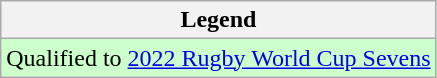<table class="wikitable">
<tr>
<th>Legend</th>
</tr>
<tr bgcolor="ccffcc">
<td>Qualified to <a href='#'>2022 Rugby World Cup Sevens</a></td>
</tr>
</table>
